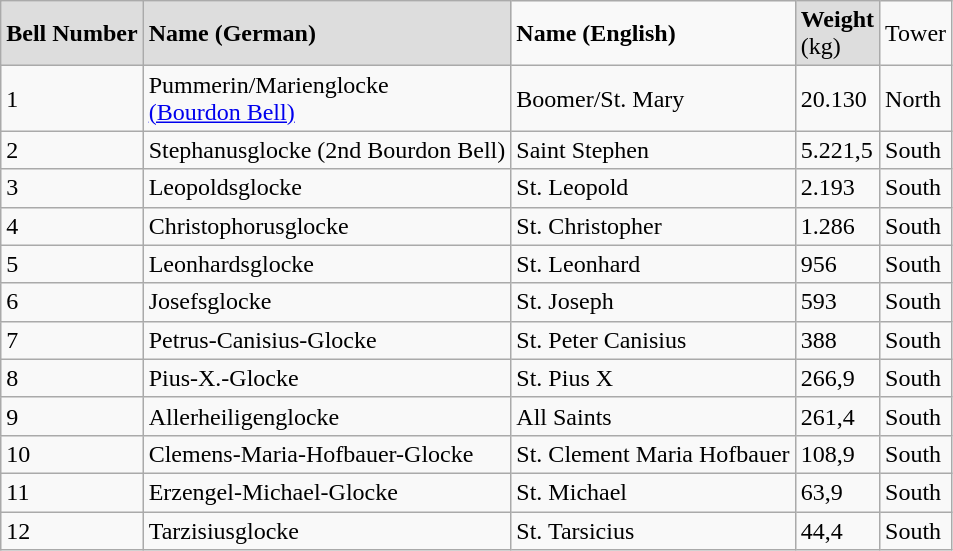<table class="wikitable">
<tr>
<td style="background-color:#dddddd;"><strong>Bell Number</strong></td>
<td style="background-color:#dddddd;"><strong>Name (German)</strong></td>
<td><strong>Name (English)</strong></td>
<td style="background-color:#dddddd;"><strong>Weight</strong><br>(kg)</td>
<td>Tower</td>
</tr>
<tr>
<td>1</td>
<td>Pummerin/Marienglocke<br><a href='#'>(Bourdon Bell)</a></td>
<td>Boomer/St. Mary</td>
<td>20.130</td>
<td>North</td>
</tr>
<tr ---->
<td>2</td>
<td>Stephanusglocke (2nd Bourdon Bell)</td>
<td>Saint Stephen</td>
<td>5.221,5</td>
<td>South</td>
</tr>
<tr ---->
<td>3</td>
<td>Leopoldsglocke</td>
<td>St. Leopold</td>
<td>2.193</td>
<td>South</td>
</tr>
<tr ---->
<td>4</td>
<td>Christophorusglocke</td>
<td>St. Christopher</td>
<td>1.286</td>
<td>South</td>
</tr>
<tr ---->
<td>5</td>
<td>Leonhardsglocke</td>
<td>St. Leonhard</td>
<td>956</td>
<td>South</td>
</tr>
<tr ---->
<td>6</td>
<td>Josefsglocke</td>
<td>St. Joseph</td>
<td>593</td>
<td>South</td>
</tr>
<tr ---->
<td>7</td>
<td>Petrus-Canisius-Glocke</td>
<td>St. Peter Canisius</td>
<td>388</td>
<td>South</td>
</tr>
<tr ---->
<td>8</td>
<td>Pius-X.-Glocke</td>
<td>St. Pius X</td>
<td>266,9</td>
<td>South</td>
</tr>
<tr ---->
<td>9</td>
<td>Allerheiligenglocke</td>
<td>All Saints</td>
<td>261,4</td>
<td>South</td>
</tr>
<tr ---->
<td>10</td>
<td>Clemens-Maria-Hofbauer-Glocke</td>
<td>St. Clement Maria Hofbauer</td>
<td>108,9</td>
<td>South</td>
</tr>
<tr ---->
<td>11</td>
<td>Erzengel-Michael-Glocke</td>
<td>St. Michael</td>
<td>63,9</td>
<td>South</td>
</tr>
<tr ---->
<td>12</td>
<td>Tarzisiusglocke</td>
<td>St. Tarsicius</td>
<td>44,4</td>
<td>South</td>
</tr>
</table>
